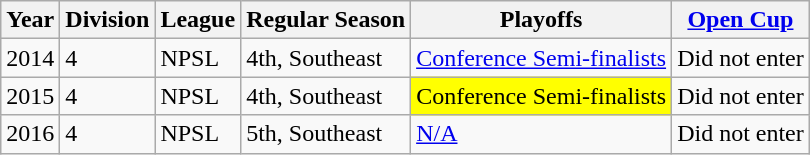<table class="wikitable">
<tr>
<th>Year</th>
<th>Division</th>
<th>League</th>
<th>Regular Season</th>
<th>Playoffs</th>
<th><a href='#'>Open Cup</a></th>
</tr>
<tr>
<td>2014</td>
<td>4</td>
<td>NPSL</td>
<td>4th, Southeast</td>
<td><a href='#'>Conference Semi-finalists</a></td>
<td>Did not enter</td>
</tr>
<tr>
<td>2015</td>
<td>4</td>
<td>NPSL</td>
<td>4th, Southeast</td>
<td bgcolor=#FFFF00>Conference Semi-finalists</td>
<td>Did not enter</td>
</tr>
<tr>
<td>2016</td>
<td>4</td>
<td>NPSL</td>
<td>5th, Southeast</td>
<td><a href='#'>N/A</a></td>
<td>Did not enter</td>
</tr>
</table>
